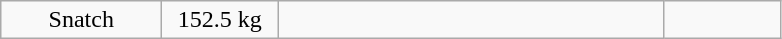<table class = "wikitable" style="text-align:center;">
<tr>
<td width=100>Snatch</td>
<td width=70>152.5 kg</td>
<td width=250 align=left></td>
<td width=70></td>
</tr>
</table>
